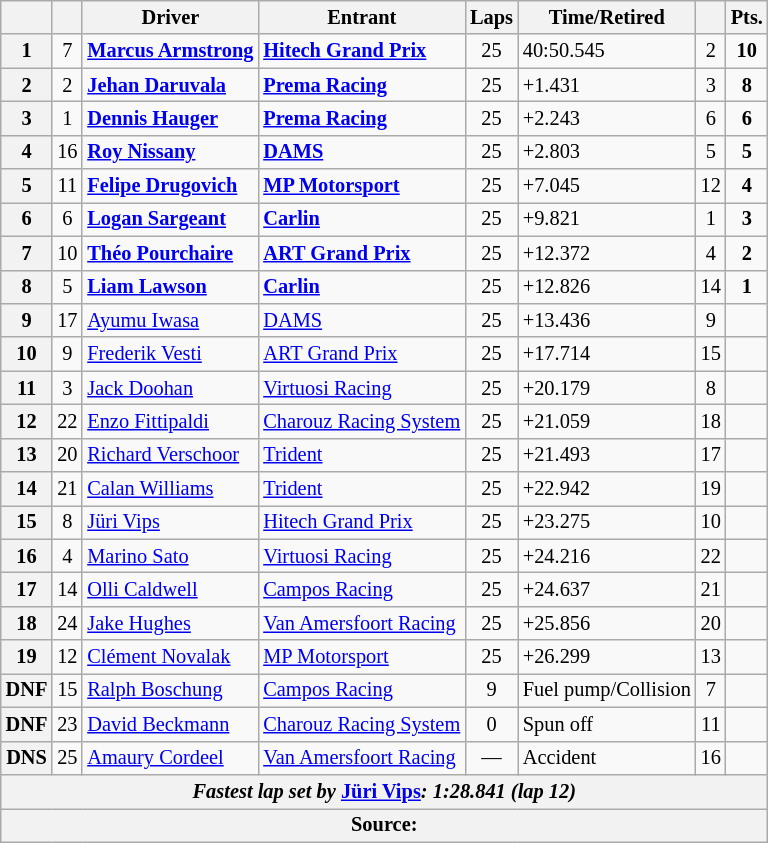<table class="wikitable" style="font-size:85%">
<tr>
<th scope="col"></th>
<th scope="col"></th>
<th scope="col">Driver</th>
<th scope="col">Entrant</th>
<th scope="col">Laps</th>
<th scope="col">Time/Retired</th>
<th scope="col"></th>
<th scope="col">Pts.</th>
</tr>
<tr>
<th>1</th>
<td align="center">7</td>
<td> <strong><a href='#'>Marcus Armstrong</a></strong></td>
<td><strong><a href='#'>Hitech Grand Prix</a></strong></td>
<td align="center">25</td>
<td>40:50.545</td>
<td align="center">2</td>
<td align="center"><strong>10</strong></td>
</tr>
<tr>
<th>2</th>
<td align="center">2</td>
<td> <strong><a href='#'>Jehan Daruvala</a></strong></td>
<td><strong><a href='#'>Prema Racing</a></strong></td>
<td align="center">25</td>
<td>+1.431</td>
<td align="center">3</td>
<td align="center"><strong>8</strong></td>
</tr>
<tr>
<th>3</th>
<td align="center">1</td>
<td> <strong><a href='#'>Dennis Hauger</a></strong></td>
<td><strong><a href='#'>Prema Racing</a></strong></td>
<td align="center">25</td>
<td>+2.243</td>
<td align="center">6</td>
<td align="center"><strong>6</strong></td>
</tr>
<tr>
<th>4</th>
<td align="center">16</td>
<td> <strong><a href='#'>Roy Nissany</a></strong></td>
<td><strong><a href='#'>DAMS</a></strong></td>
<td align="center">25</td>
<td>+2.803</td>
<td align="center">5</td>
<td align="center"><strong>5</strong></td>
</tr>
<tr>
<th>5</th>
<td align="center">11</td>
<td> <strong><a href='#'>Felipe Drugovich</a></strong></td>
<td><strong><a href='#'>MP Motorsport</a></strong></td>
<td align="center">25</td>
<td>+7.045</td>
<td align="center">12</td>
<td align="center"><strong>4</strong></td>
</tr>
<tr>
<th>6</th>
<td align="center">6</td>
<td> <strong><a href='#'>Logan Sargeant</a></strong></td>
<td><strong><a href='#'>Carlin</a></strong></td>
<td align="center">25</td>
<td>+9.821</td>
<td align="center">1</td>
<td align="center"><strong>3</strong></td>
</tr>
<tr>
<th>7</th>
<td align="center">10</td>
<td> <strong><a href='#'>Théo Pourchaire</a></strong></td>
<td><strong><a href='#'>ART Grand Prix</a></strong></td>
<td align="center">25</td>
<td>+12.372</td>
<td align="center">4</td>
<td align="center"><strong>2</strong></td>
</tr>
<tr>
<th>8</th>
<td align="center">5</td>
<td> <strong><a href='#'>Liam Lawson</a></strong></td>
<td><strong><a href='#'>Carlin</a></strong></td>
<td align="center">25</td>
<td>+12.826</td>
<td align="center">14</td>
<td align="center"><strong>1</strong></td>
</tr>
<tr>
<th>9</th>
<td align="center">17</td>
<td> <a href='#'>Ayumu Iwasa</a></td>
<td><a href='#'>DAMS</a></td>
<td align="center">25</td>
<td>+13.436</td>
<td align="center">9</td>
<td align="center"></td>
</tr>
<tr>
<th>10</th>
<td align="center">9</td>
<td> <a href='#'>Frederik Vesti</a></td>
<td><a href='#'>ART Grand Prix</a></td>
<td align="center">25</td>
<td>+17.714</td>
<td align="center">15</td>
<td></td>
</tr>
<tr>
<th>11</th>
<td align="center">3</td>
<td> <a href='#'>Jack Doohan</a></td>
<td><a href='#'>Virtuosi Racing</a></td>
<td align="center">25</td>
<td>+20.179</td>
<td align="center">8</td>
<td></td>
</tr>
<tr>
<th>12</th>
<td align="center">22</td>
<td> <a href='#'>Enzo Fittipaldi</a></td>
<td><a href='#'>Charouz Racing System</a></td>
<td align="center">25</td>
<td>+21.059</td>
<td align="center">18</td>
<td></td>
</tr>
<tr>
<th>13</th>
<td align="center">20</td>
<td> <a href='#'>Richard Verschoor</a></td>
<td><a href='#'>Trident</a></td>
<td align="center">25</td>
<td>+21.493</td>
<td align="center">17</td>
<td align="center"></td>
</tr>
<tr>
<th>14</th>
<td align="center">21</td>
<td> <a href='#'>Calan Williams</a></td>
<td><a href='#'>Trident</a></td>
<td align="center">25</td>
<td>+22.942</td>
<td align="center">19</td>
<td></td>
</tr>
<tr>
<th>15</th>
<td align="center">8</td>
<td> <a href='#'>Jüri Vips</a></td>
<td><a href='#'>Hitech Grand Prix</a></td>
<td align="center">25</td>
<td>+23.275</td>
<td align="center">10</td>
<td align="center"></td>
</tr>
<tr>
<th>16</th>
<td align="center">4</td>
<td> <a href='#'>Marino Sato</a></td>
<td><a href='#'>Virtuosi Racing</a></td>
<td align="center">25</td>
<td>+24.216</td>
<td align="center">22</td>
<td></td>
</tr>
<tr>
<th>17</th>
<td align="center">14</td>
<td> <a href='#'>Olli Caldwell</a></td>
<td><a href='#'>Campos Racing</a></td>
<td align="center">25</td>
<td>+24.637</td>
<td align="center">21</td>
<td></td>
</tr>
<tr>
<th>18</th>
<td align="center">24</td>
<td> <a href='#'>Jake Hughes</a></td>
<td><a href='#'>Van Amersfoort Racing</a></td>
<td align="center">25</td>
<td>+25.856</td>
<td align="center">20</td>
<td align="center"></td>
</tr>
<tr>
<th>19</th>
<td align="center">12</td>
<td> <a href='#'>Clément Novalak</a></td>
<td><a href='#'>MP Motorsport</a></td>
<td align="center">25</td>
<td>+26.299</td>
<td align="center">13</td>
<td align="center"></td>
</tr>
<tr>
<th>DNF</th>
<td align="center">15</td>
<td> <a href='#'>Ralph Boschung</a></td>
<td><a href='#'>Campos Racing</a></td>
<td align="center">9</td>
<td>Fuel pump/Collision</td>
<td align="center">7</td>
<td align="center"></td>
</tr>
<tr>
<th>DNF</th>
<td align="center">23</td>
<td> <a href='#'>David Beckmann</a></td>
<td><a href='#'>Charouz Racing System</a></td>
<td align="center">0</td>
<td>Spun off</td>
<td align="center">11</td>
<td align="center"></td>
</tr>
<tr>
<th>DNS</th>
<td align="center">25</td>
<td> <a href='#'>Amaury Cordeel</a></td>
<td><a href='#'>Van Amersfoort Racing</a></td>
<td align="center">—</td>
<td>Accident</td>
<td align="center">16</td>
<td align="center"></td>
</tr>
<tr>
<th colspan="8"><em>Fastest lap set by</em> <strong> <a href='#'>Jüri Vips</a><strong><em>: 1:28.841 (lap 12)<em></th>
</tr>
<tr>
<th colspan="8">Source:</th>
</tr>
</table>
